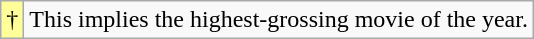<table class="wikitable">
<tr>
<td style="background-color:#FFFF99"align="center">†</td>
<td>This implies the highest-grossing movie of the year.</td>
</tr>
</table>
